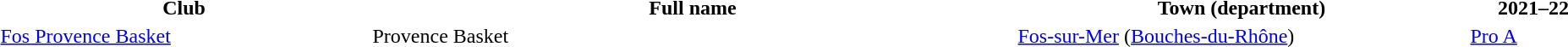<table width="100%">
<tr>
<th width="23%">Club</th>
<th width="40%">Full name</th>
<th width="28%">Town (department)</th>
<th width="8%">2021–22</th>
</tr>
<tr>
<td><a href='#'>Fos Provence Basket</a></td>
<td>Provence Basket</td>
<td><a href='#'>Fos-sur-Mer</a> (<a href='#'>Bouches-du-Rhône</a>)</td>
<td><a href='#'>Pro A</a></td>
</tr>
</table>
